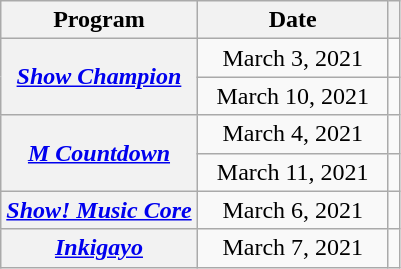<table class="sortable wikitable plainrowheaders" style="text-align:center;">
<tr>
<th>Program</th>
<th width="120">Date</th>
<th class="unsortable"></th>
</tr>
<tr>
<th scope="row" rowspan="2"><em><a href='#'>Show Champion</a></em></th>
<td>March 3, 2021</td>
<td style="text-align:center"></td>
</tr>
<tr>
<td>March 10, 2021</td>
<td style="text-align:center"></td>
</tr>
<tr>
<th scope="row" rowspan="2"><em><a href='#'>M Countdown</a></em></th>
<td>March 4, 2021</td>
<td style="text-align:center"></td>
</tr>
<tr>
<td>March 11, 2021</td>
<td style="text-align:center"></td>
</tr>
<tr>
<th scope="row"><em><a href='#'>Show! Music Core</a></em></th>
<td>March 6, 2021</td>
<td style="text-align:center"></td>
</tr>
<tr>
<th scope="row"><em><a href='#'>Inkigayo</a></em></th>
<td>March 7, 2021</td>
<td style="text-align:center"></td>
</tr>
</table>
